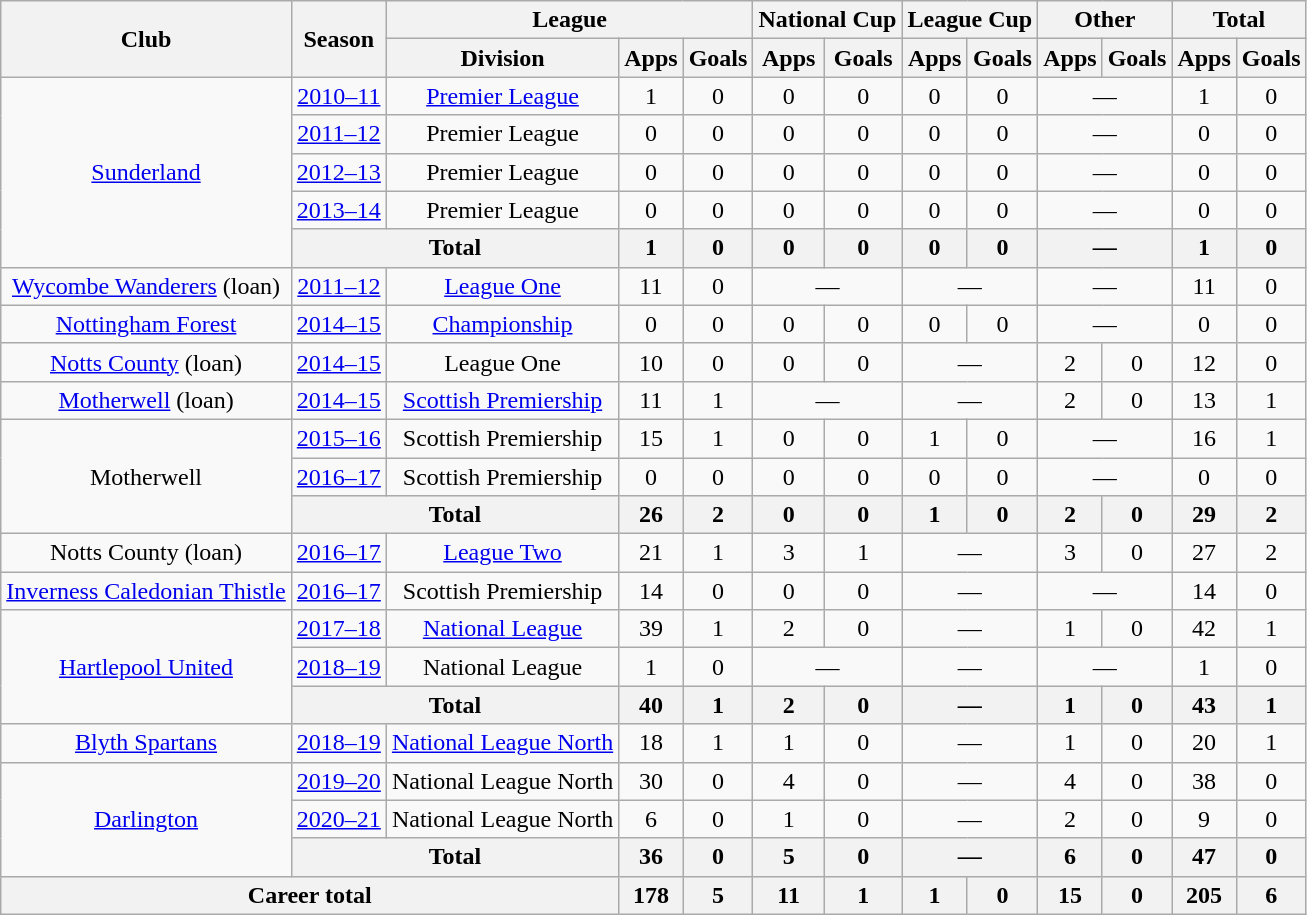<table class="wikitable" style="text-align:center">
<tr>
<th rowspan="2">Club</th>
<th rowspan="2">Season</th>
<th colspan="3">League</th>
<th colspan="2">National Cup</th>
<th colspan="2">League Cup</th>
<th colspan="2">Other</th>
<th colspan="2">Total</th>
</tr>
<tr>
<th>Division</th>
<th>Apps</th>
<th>Goals</th>
<th>Apps</th>
<th>Goals</th>
<th>Apps</th>
<th>Goals</th>
<th>Apps</th>
<th>Goals</th>
<th>Apps</th>
<th>Goals</th>
</tr>
<tr>
<td rowspan="5"><a href='#'>Sunderland</a></td>
<td><a href='#'>2010–11</a></td>
<td><a href='#'>Premier League</a></td>
<td>1</td>
<td>0</td>
<td>0</td>
<td>0</td>
<td>0</td>
<td>0</td>
<td colspan="2">—</td>
<td>1</td>
<td>0</td>
</tr>
<tr>
<td><a href='#'>2011–12</a></td>
<td>Premier League</td>
<td>0</td>
<td>0</td>
<td>0</td>
<td>0</td>
<td>0</td>
<td>0</td>
<td colspan="2">—</td>
<td>0</td>
<td>0</td>
</tr>
<tr>
<td><a href='#'>2012–13</a></td>
<td>Premier League</td>
<td>0</td>
<td>0</td>
<td>0</td>
<td>0</td>
<td>0</td>
<td>0</td>
<td colspan="2">—</td>
<td>0</td>
<td>0</td>
</tr>
<tr>
<td><a href='#'>2013–14</a></td>
<td>Premier League</td>
<td>0</td>
<td>0</td>
<td>0</td>
<td>0</td>
<td>0</td>
<td>0</td>
<td colspan="2">—</td>
<td>0</td>
<td>0</td>
</tr>
<tr>
<th colspan="2">Total</th>
<th>1</th>
<th>0</th>
<th>0</th>
<th>0</th>
<th>0</th>
<th>0</th>
<th colspan="2">—</th>
<th>1</th>
<th>0</th>
</tr>
<tr>
<td><a href='#'>Wycombe Wanderers</a> (loan)</td>
<td><a href='#'>2011–12</a></td>
<td><a href='#'>League One</a></td>
<td>11</td>
<td>0</td>
<td colspan="2">—</td>
<td colspan="2">—</td>
<td colspan="2">—</td>
<td>11</td>
<td>0</td>
</tr>
<tr>
<td><a href='#'>Nottingham Forest</a></td>
<td><a href='#'>2014–15</a></td>
<td><a href='#'>Championship</a></td>
<td>0</td>
<td>0</td>
<td>0</td>
<td>0</td>
<td>0</td>
<td>0</td>
<td colspan="2">—</td>
<td>0</td>
<td>0</td>
</tr>
<tr>
<td><a href='#'>Notts County</a> (loan)</td>
<td><a href='#'>2014–15</a></td>
<td>League One</td>
<td>10</td>
<td>0</td>
<td>0</td>
<td>0</td>
<td colspan="2">—</td>
<td>2</td>
<td>0</td>
<td>12</td>
<td>0</td>
</tr>
<tr>
<td><a href='#'>Motherwell</a> (loan)</td>
<td><a href='#'>2014–15</a></td>
<td><a href='#'>Scottish Premiership</a></td>
<td>11</td>
<td>1</td>
<td colspan="2">—</td>
<td colspan="2">—</td>
<td>2</td>
<td>0</td>
<td>13</td>
<td>1</td>
</tr>
<tr>
<td rowspan="3">Motherwell</td>
<td><a href='#'>2015–16</a></td>
<td>Scottish Premiership</td>
<td>15</td>
<td>1</td>
<td>0</td>
<td>0</td>
<td>1</td>
<td>0</td>
<td colspan="2">—</td>
<td>16</td>
<td>1</td>
</tr>
<tr>
<td><a href='#'>2016–17</a></td>
<td>Scottish Premiership</td>
<td>0</td>
<td>0</td>
<td>0</td>
<td>0</td>
<td>0</td>
<td>0</td>
<td colspan="2">—</td>
<td>0</td>
<td>0</td>
</tr>
<tr>
<th colspan="2">Total</th>
<th>26</th>
<th>2</th>
<th>0</th>
<th>0</th>
<th>1</th>
<th>0</th>
<th>2</th>
<th>0</th>
<th>29</th>
<th>2</th>
</tr>
<tr>
<td>Notts County (loan)</td>
<td><a href='#'>2016–17</a></td>
<td><a href='#'>League Two</a></td>
<td>21</td>
<td>1</td>
<td>3</td>
<td>1</td>
<td colspan="2">—</td>
<td>3</td>
<td>0</td>
<td>27</td>
<td>2</td>
</tr>
<tr>
<td><a href='#'>Inverness Caledonian Thistle</a></td>
<td><a href='#'>2016–17</a></td>
<td>Scottish Premiership</td>
<td>14</td>
<td>0</td>
<td>0</td>
<td>0</td>
<td colspan="2">—</td>
<td colspan="2">—</td>
<td>14</td>
<td>0</td>
</tr>
<tr>
<td rowspan="3"><a href='#'>Hartlepool United</a></td>
<td><a href='#'>2017–18</a></td>
<td><a href='#'>National League</a></td>
<td>39</td>
<td>1</td>
<td>2</td>
<td>0</td>
<td colspan="2">—</td>
<td>1</td>
<td>0</td>
<td>42</td>
<td>1</td>
</tr>
<tr>
<td><a href='#'>2018–19</a></td>
<td>National League</td>
<td>1</td>
<td>0</td>
<td colspan="2">—</td>
<td colspan="2">—</td>
<td colspan="2">—</td>
<td>1</td>
<td>0</td>
</tr>
<tr>
<th colspan="2">Total</th>
<th>40</th>
<th>1</th>
<th>2</th>
<th>0</th>
<th colspan="2">—</th>
<th>1</th>
<th>0</th>
<th>43</th>
<th>1</th>
</tr>
<tr>
<td><a href='#'>Blyth Spartans</a></td>
<td><a href='#'>2018–19</a></td>
<td><a href='#'>National League North</a></td>
<td>18</td>
<td>1</td>
<td>1</td>
<td>0</td>
<td colspan="2">—</td>
<td>1</td>
<td>0</td>
<td>20</td>
<td>1</td>
</tr>
<tr>
<td rowspan="3"><a href='#'>Darlington</a></td>
<td><a href='#'>2019–20</a></td>
<td>National League North</td>
<td>30</td>
<td>0</td>
<td>4</td>
<td>0</td>
<td colspan="2">—</td>
<td>4</td>
<td>0</td>
<td>38</td>
<td>0</td>
</tr>
<tr>
<td><a href='#'>2020–21</a></td>
<td>National League North</td>
<td>6</td>
<td>0</td>
<td>1</td>
<td>0</td>
<td colspan=2>—</td>
<td>2</td>
<td>0</td>
<td>9</td>
<td>0</td>
</tr>
<tr>
<th colspan="2">Total</th>
<th>36</th>
<th>0</th>
<th>5</th>
<th>0</th>
<th colspan="2">—</th>
<th>6</th>
<th>0</th>
<th>47</th>
<th>0</th>
</tr>
<tr>
<th colspan="3">Career total</th>
<th>178</th>
<th>5</th>
<th>11</th>
<th>1</th>
<th>1</th>
<th>0</th>
<th>15</th>
<th>0</th>
<th>205</th>
<th>6</th>
</tr>
</table>
